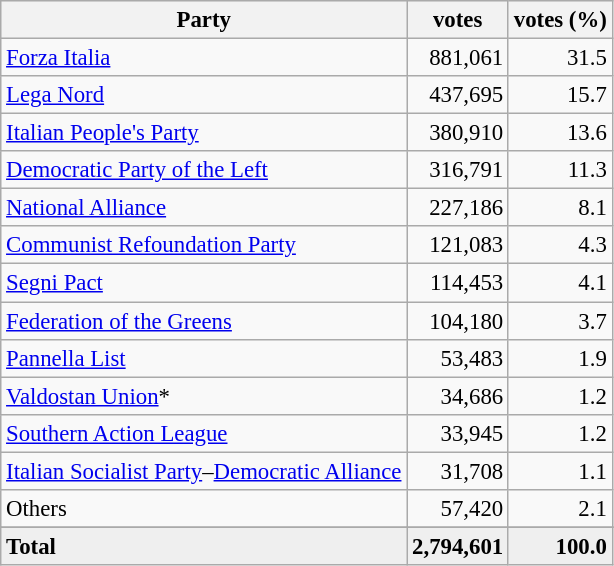<table class="wikitable" style="font-size:95%">
<tr bgcolor="EFEFEF">
<th>Party</th>
<th>votes</th>
<th>votes (%)</th>
</tr>
<tr>
<td><a href='#'>Forza Italia</a></td>
<td align=right>881,061</td>
<td align=right>31.5</td>
</tr>
<tr>
<td><a href='#'>Lega Nord</a></td>
<td align=right>437,695</td>
<td align=right>15.7</td>
</tr>
<tr>
<td><a href='#'>Italian People's Party</a></td>
<td align=right>380,910</td>
<td align=right>13.6</td>
</tr>
<tr>
<td><a href='#'>Democratic Party of the Left</a></td>
<td align=right>316,791</td>
<td align=right>11.3</td>
</tr>
<tr>
<td><a href='#'>National Alliance</a></td>
<td align=right>227,186</td>
<td align=right>8.1</td>
</tr>
<tr>
<td><a href='#'>Communist Refoundation Party</a></td>
<td align=right>121,083</td>
<td align=right>4.3</td>
</tr>
<tr>
<td><a href='#'>Segni Pact</a></td>
<td align=right>114,453</td>
<td align=right>4.1</td>
</tr>
<tr>
<td><a href='#'>Federation of the Greens</a></td>
<td align=right>104,180</td>
<td align=right>3.7</td>
</tr>
<tr>
<td><a href='#'>Pannella List</a></td>
<td align=right>53,483</td>
<td align=right>1.9</td>
</tr>
<tr>
<td><a href='#'>Valdostan Union</a>*</td>
<td align=right>34,686</td>
<td align=right>1.2</td>
</tr>
<tr>
<td><a href='#'>Southern Action League</a></td>
<td align=right>33,945</td>
<td align=right>1.2</td>
</tr>
<tr>
<td><a href='#'>Italian Socialist Party</a>–<a href='#'>Democratic Alliance</a></td>
<td align=right>31,708</td>
<td align=right>1.1</td>
</tr>
<tr>
<td>Others</td>
<td align=right>57,420</td>
<td align=right>2.1</td>
</tr>
<tr>
</tr>
<tr bgcolor="EFEFEF">
<td><strong>Total</strong></td>
<td align=right><strong>2,794,601</strong></td>
<td align=right><strong>100.0</strong></td>
</tr>
</table>
